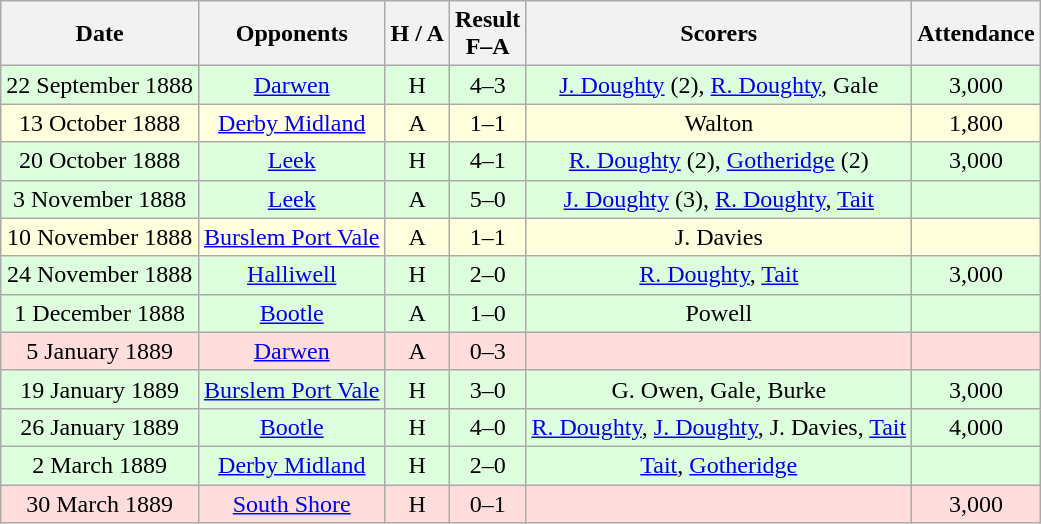<table class="wikitable" style="text-align:center">
<tr>
<th>Date</th>
<th>Opponents</th>
<th>H / A</th>
<th>Result<br>F–A</th>
<th>Scorers</th>
<th>Attendance</th>
</tr>
<tr bgcolor="#ddffdd">
<td>22 September 1888</td>
<td><a href='#'>Darwen</a></td>
<td>H</td>
<td>4–3</td>
<td><a href='#'>J. Doughty</a> (2), <a href='#'>R. Doughty</a>, Gale</td>
<td>3,000</td>
</tr>
<tr bgcolor="#ffffdd">
<td>13 October 1888</td>
<td><a href='#'>Derby Midland</a></td>
<td>A</td>
<td>1–1</td>
<td>Walton</td>
<td>1,800</td>
</tr>
<tr bgcolor="#ddffdd">
<td>20 October 1888</td>
<td><a href='#'>Leek</a></td>
<td>H</td>
<td>4–1</td>
<td><a href='#'>R. Doughty</a> (2), <a href='#'>Gotheridge</a> (2)</td>
<td>3,000</td>
</tr>
<tr bgcolor="#ddffdd">
<td>3 November 1888</td>
<td><a href='#'>Leek</a></td>
<td>A</td>
<td>5–0</td>
<td><a href='#'>J. Doughty</a> (3), <a href='#'>R. Doughty</a>, <a href='#'>Tait</a></td>
<td></td>
</tr>
<tr bgcolor="#ffffdd">
<td>10 November 1888</td>
<td><a href='#'>Burslem Port Vale</a></td>
<td>A</td>
<td>1–1</td>
<td>J. Davies</td>
<td></td>
</tr>
<tr bgcolor="#ddffdd">
<td>24 November 1888</td>
<td><a href='#'>Halliwell</a></td>
<td>H</td>
<td>2–0</td>
<td><a href='#'>R. Doughty</a>, <a href='#'>Tait</a></td>
<td>3,000</td>
</tr>
<tr bgcolor="#ddffdd">
<td>1 December 1888</td>
<td><a href='#'>Bootle</a></td>
<td>A</td>
<td>1–0</td>
<td>Powell</td>
<td></td>
</tr>
<tr bgcolor="#ffdddd">
<td>5 January 1889</td>
<td><a href='#'>Darwen</a></td>
<td>A</td>
<td>0–3</td>
<td></td>
<td></td>
</tr>
<tr bgcolor="#ddffdd">
<td>19 January 1889</td>
<td><a href='#'>Burslem Port Vale</a></td>
<td>H</td>
<td>3–0</td>
<td>G. Owen, Gale, Burke</td>
<td>3,000</td>
</tr>
<tr bgcolor="#ddffdd">
<td>26 January 1889</td>
<td><a href='#'>Bootle</a></td>
<td>H</td>
<td>4–0</td>
<td><a href='#'>R. Doughty</a>, <a href='#'>J. Doughty</a>, J. Davies, <a href='#'>Tait</a></td>
<td>4,000</td>
</tr>
<tr bgcolor="#ddffdd">
<td>2 March 1889</td>
<td><a href='#'>Derby Midland</a></td>
<td>H</td>
<td>2–0</td>
<td><a href='#'>Tait</a>, <a href='#'>Gotheridge</a></td>
<td></td>
</tr>
<tr bgcolor="#ffdddd">
<td>30 March 1889</td>
<td><a href='#'>South Shore</a></td>
<td>H</td>
<td>0–1</td>
<td></td>
<td>3,000</td>
</tr>
</table>
